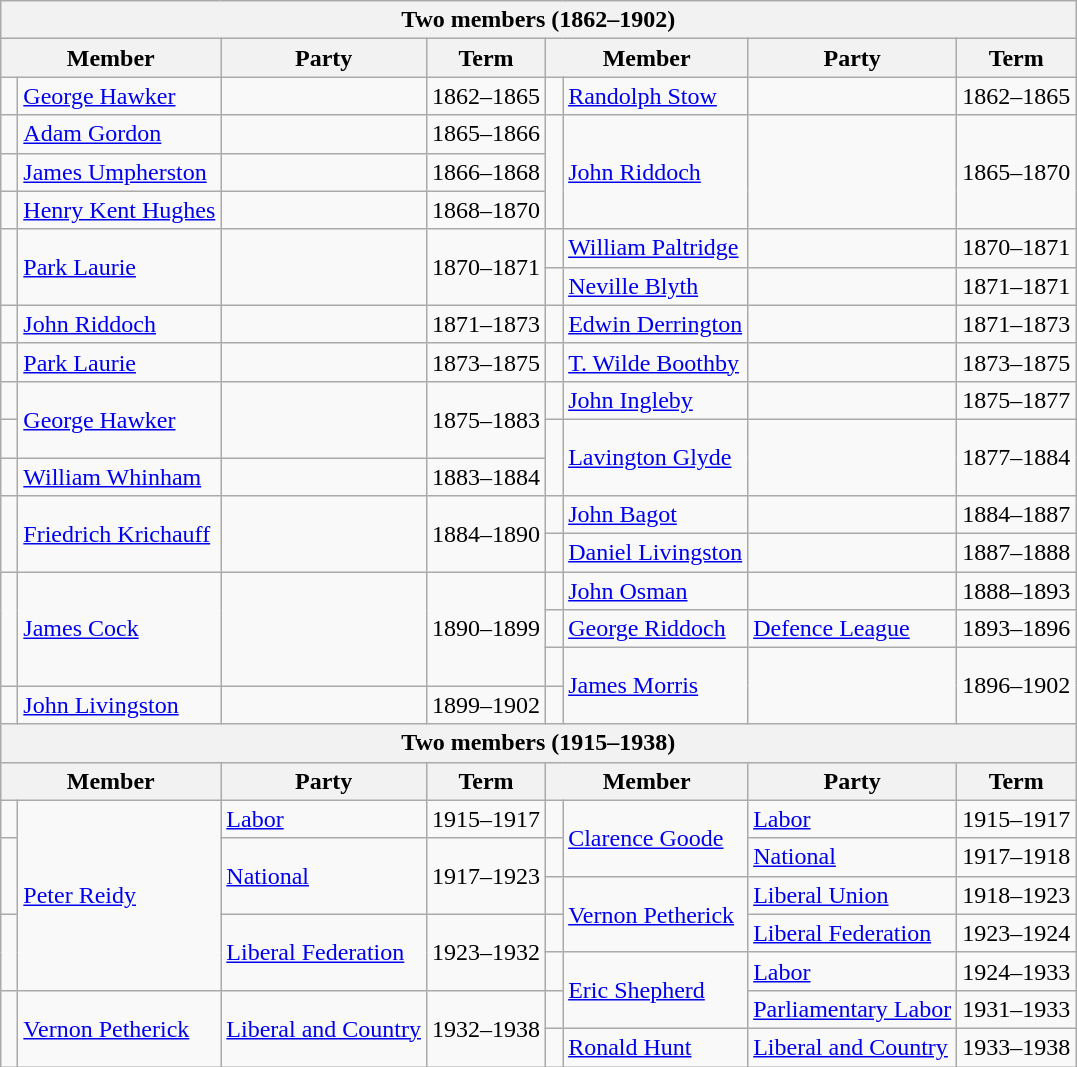<table class="wikitable">
<tr>
<th colspan=8>Two members (1862–1902)</th>
</tr>
<tr>
<th colspan=2>Member</th>
<th>Party</th>
<th>Term</th>
<th colspan=2>Member</th>
<th>Party</th>
<th>Term</th>
</tr>
<tr>
<td> </td>
<td><a href='#'>George Hawker</a></td>
<td></td>
<td>1862–1865</td>
<td> </td>
<td><a href='#'>Randolph Stow</a></td>
<td></td>
<td>1862–1865</td>
</tr>
<tr>
<td> </td>
<td><a href='#'>Adam Gordon</a></td>
<td></td>
<td>1865–1866</td>
<td rowspan=3   > </td>
<td rowspan=3><a href='#'>John Riddoch</a></td>
<td rowspan=3></td>
<td rowspan=3>1865–1870</td>
</tr>
<tr>
<td> </td>
<td><a href='#'>James Umpherston</a></td>
<td></td>
<td>1866–1868</td>
</tr>
<tr>
<td> </td>
<td><a href='#'>Henry Kent Hughes</a></td>
<td></td>
<td>1868–1870</td>
</tr>
<tr>
<td rowspan=2   > </td>
<td rowspan=2><a href='#'>Park Laurie</a></td>
<td rowspan=2></td>
<td rowspan=2>1870–1871</td>
<td> </td>
<td><a href='#'>William Paltridge</a></td>
<td></td>
<td>1870–1871</td>
</tr>
<tr>
<td> </td>
<td><a href='#'>Neville Blyth</a></td>
<td></td>
<td>1871–1871</td>
</tr>
<tr>
<td> </td>
<td><a href='#'>John Riddoch</a></td>
<td></td>
<td>1871–1873</td>
<td> </td>
<td><a href='#'>Edwin Derrington</a></td>
<td></td>
<td>1871–1873</td>
</tr>
<tr>
<td> </td>
<td><a href='#'>Park Laurie</a></td>
<td></td>
<td>1873–1875</td>
<td> </td>
<td><a href='#'>T. Wilde Boothby</a></td>
<td></td>
<td>1873–1875</td>
</tr>
<tr>
<td> </td>
<td rowspan=2><a href='#'>George Hawker</a></td>
<td rowspan=2></td>
<td rowspan=2>1875–1883</td>
<td> </td>
<td><a href='#'>John Ingleby</a></td>
<td></td>
<td>1875–1877</td>
</tr>
<tr>
<td> </td>
<td rowspan=2   > </td>
<td rowspan=2><a href='#'>Lavington Glyde</a></td>
<td rowspan=2></td>
<td rowspan=2>1877–1884</td>
</tr>
<tr>
<td> </td>
<td><a href='#'>William Whinham</a></td>
<td></td>
<td>1883–1884</td>
</tr>
<tr>
<td rowspan=3   > </td>
<td rowspan=3><a href='#'>Friedrich Krichauff</a></td>
<td rowspan=3></td>
<td rowspan=3>1884–1890</td>
<td> </td>
<td><a href='#'>John Bagot</a></td>
<td></td>
<td>1884–1887</td>
</tr>
<tr>
<td> </td>
<td><a href='#'>Daniel Livingston</a></td>
<td></td>
<td>1887–1888</td>
</tr>
<tr>
<td rowspan=2 > </td>
<td rowspan=2><a href='#'>John Osman</a></td>
<td rowspan=2></td>
<td rowspan=2>1888–1893</td>
</tr>
<tr>
<td rowspan=3   > </td>
<td rowspan=3><a href='#'>James Cock</a></td>
<td rowspan=3></td>
<td rowspan=3>1890–1899</td>
</tr>
<tr>
<td> </td>
<td><a href='#'>George Riddoch</a></td>
<td><a href='#'>Defence League</a></td>
<td>1893–1896</td>
</tr>
<tr>
<td> </td>
<td rowspan=2><a href='#'>James Morris</a></td>
<td rowspan=2></td>
<td rowspan=2>1896–1902</td>
</tr>
<tr>
<td> </td>
<td><a href='#'>John Livingston</a></td>
<td></td>
<td>1899–1902</td>
<td> </td>
</tr>
<tr>
<th colspan=8>Two members (1915–1938)</th>
</tr>
<tr>
<th colspan=2>Member</th>
<th>Party</th>
<th>Term</th>
<th colspan=2>Member</th>
<th>Party</th>
<th>Term</th>
</tr>
<tr>
<td> </td>
<td rowspan=6><a href='#'>Peter Reidy</a></td>
<td><a href='#'>Labor</a></td>
<td>1915–1917</td>
<td> </td>
<td rowspan=2><a href='#'>Clarence Goode</a></td>
<td><a href='#'>Labor</a></td>
<td>1915–1917</td>
</tr>
<tr>
<td rowspan=2 > </td>
<td rowspan=2><a href='#'>National</a></td>
<td rowspan=2>1917–1923</td>
<td> </td>
<td><a href='#'>National</a></td>
<td>1917–1918</td>
</tr>
<tr>
<td> </td>
<td rowspan=2><a href='#'>Vernon Petherick</a></td>
<td><a href='#'>Liberal Union</a></td>
<td>1918–1923</td>
</tr>
<tr>
<td rowspan=3 > </td>
<td rowspan=3><a href='#'>Liberal Federation</a></td>
<td rowspan=3>1923–1932</td>
<td> </td>
<td><a href='#'>Liberal Federation</a></td>
<td>1923–1924</td>
</tr>
<tr>
<td> </td>
<td rowspan=3><a href='#'>Eric Shepherd</a></td>
<td><a href='#'>Labor</a></td>
<td>1924–1933</td>
</tr>
<tr>
<td rowspan=2 > </td>
<td rowspan=2><a href='#'>Parliamentary Labor</a></td>
<td rowspan=2>1931–1933</td>
</tr>
<tr>
<td rowspan=2 > </td>
<td rowspan=2><a href='#'>Vernon Petherick</a></td>
<td rowspan=2><a href='#'>Liberal and Country</a></td>
<td rowspan=2>1932–1938</td>
</tr>
<tr>
<td> </td>
<td><a href='#'>Ronald Hunt</a></td>
<td><a href='#'>Liberal and Country</a></td>
<td>1933–1938</td>
</tr>
</table>
